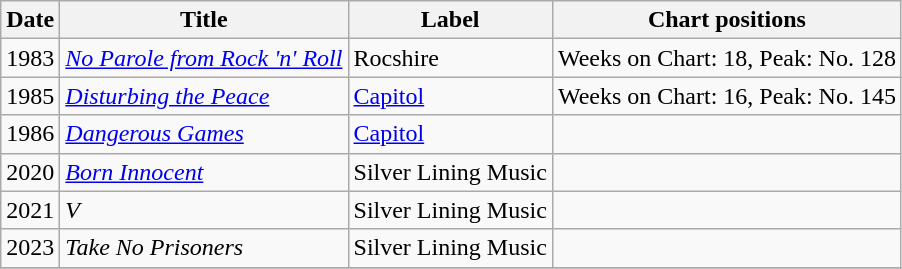<table class="wikitable">
<tr>
<th>Date</th>
<th>Title</th>
<th>Label</th>
<th>Chart positions</th>
</tr>
<tr>
<td>1983</td>
<td><em><a href='#'>No Parole from Rock 'n' Roll</a></em></td>
<td>Rocshire</td>
<td>Weeks on Chart: 18, Peak: No. 128</td>
</tr>
<tr>
<td>1985</td>
<td><em><a href='#'>Disturbing the Peace</a></em></td>
<td><a href='#'>Capitol</a></td>
<td>Weeks on Chart: 16, Peak: No. 145</td>
</tr>
<tr>
<td>1986</td>
<td><em><a href='#'>Dangerous Games</a></em></td>
<td><a href='#'>Capitol</a></td>
<td></td>
</tr>
<tr>
<td>2020</td>
<td><em><a href='#'>Born Innocent</a></em></td>
<td>Silver Lining Music</td>
<td></td>
</tr>
<tr>
<td>2021</td>
<td><em>V</em></td>
<td>Silver Lining Music</td>
<td></td>
</tr>
<tr>
<td>2023</td>
<td><em>Take No Prisoners</em></td>
<td>Silver Lining Music</td>
<td></td>
</tr>
<tr>
</tr>
</table>
